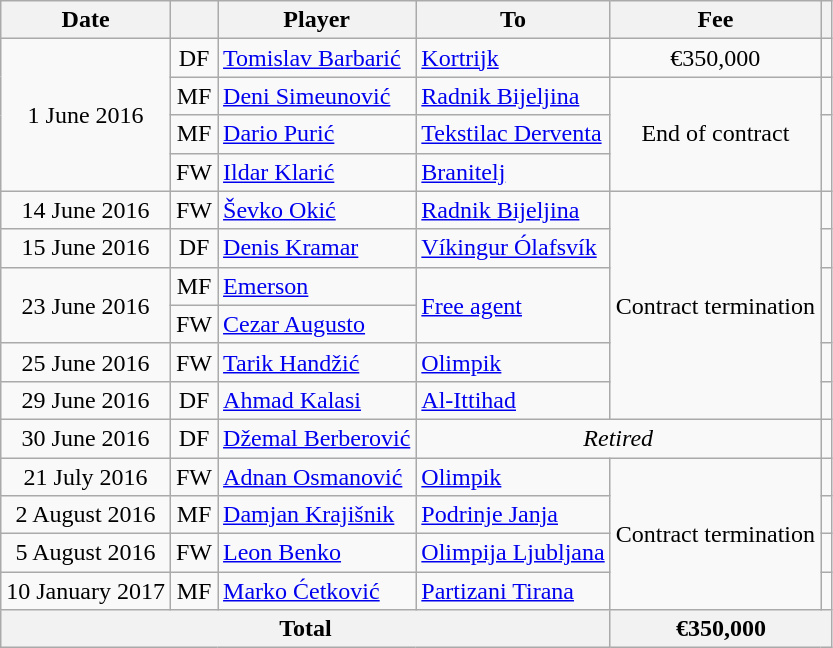<table class="wikitable" style="text-align:center;">
<tr>
<th>Date</th>
<th></th>
<th>Player</th>
<th>To</th>
<th>Fee</th>
<th></th>
</tr>
<tr>
<td rowspan=4>1 June 2016</td>
<td>DF</td>
<td style="text-align:left"> <a href='#'>Tomislav Barbarić</a></td>
<td style="text-align:left"> <a href='#'>Kortrijk</a></td>
<td>€350,000</td>
<td></td>
</tr>
<tr>
<td>MF</td>
<td style="text-align:left"> <a href='#'>Deni Simeunović</a></td>
<td style="text-align:left"> <a href='#'>Radnik Bijeljina</a></td>
<td rowspan=3>End of contract</td>
<td></td>
</tr>
<tr>
<td>MF</td>
<td style="text-align:left"> <a href='#'>Dario Purić</a></td>
<td style="text-align:left"> <a href='#'>Tekstilac Derventa</a></td>
<td rowspan=2></td>
</tr>
<tr>
<td>FW</td>
<td style="text-align:left"> <a href='#'>Ildar Klarić</a></td>
<td style="text-align:left"> <a href='#'>Branitelj</a></td>
</tr>
<tr>
<td>14 June 2016</td>
<td>FW</td>
<td style="text-align:left"> <a href='#'>Ševko Okić</a></td>
<td style="text-align:left"> <a href='#'>Radnik Bijeljina</a></td>
<td rowspan=6>Contract termination</td>
<td></td>
</tr>
<tr>
<td>15 June 2016</td>
<td>DF</td>
<td style="text-align:left"> <a href='#'>Denis Kramar</a></td>
<td style="text-align:left"> <a href='#'>Víkingur Ólafsvík</a></td>
<td></td>
</tr>
<tr>
<td rowspan=2>23 June 2016</td>
<td>MF</td>
<td style="text-align:left"> <a href='#'>Emerson</a></td>
<td style="text-align:left" rowspan=2><a href='#'>Free agent</a></td>
<td rowspan=2></td>
</tr>
<tr>
<td>FW</td>
<td style="text-align:left"> <a href='#'>Cezar Augusto</a></td>
</tr>
<tr>
<td>25 June 2016</td>
<td>FW</td>
<td style="text-align:left"> <a href='#'>Tarik Handžić</a></td>
<td style="text-align:left"> <a href='#'>Olimpik</a></td>
<td></td>
</tr>
<tr>
<td>29 June 2016</td>
<td>DF</td>
<td style="text-align:left"> <a href='#'>Ahmad Kalasi</a></td>
<td style="text-align:left"> <a href='#'>Al-Ittihad</a></td>
<td></td>
</tr>
<tr>
<td>30 June 2016</td>
<td>DF</td>
<td style="text-align:left"> <a href='#'>Džemal Berberović</a></td>
<td colspan=2><em>Retired</em></td>
<td></td>
</tr>
<tr>
<td>21 July 2016</td>
<td>FW</td>
<td style="text-align:left"> <a href='#'>Adnan Osmanović</a></td>
<td style="text-align:left"> <a href='#'>Olimpik</a></td>
<td rowspan=4>Contract termination</td>
<td></td>
</tr>
<tr>
<td>2 August 2016</td>
<td>MF</td>
<td style="text-align:left"> <a href='#'>Damjan Krajišnik</a></td>
<td style="text-align:left"> <a href='#'>Podrinje Janja</a></td>
<td></td>
</tr>
<tr>
<td>5 August 2016</td>
<td>FW</td>
<td style="text-align:left"> <a href='#'>Leon Benko</a></td>
<td style="text-align:left"> <a href='#'>Olimpija Ljubljana</a></td>
<td></td>
</tr>
<tr>
<td>10 January 2017</td>
<td>MF</td>
<td style="text-align:left"> <a href='#'>Marko Ćetković</a></td>
<td style="text-align:left"> <a href='#'>Partizani Tirana</a></td>
<td></td>
</tr>
<tr>
<th colspan=4>Total</th>
<th colspan=2>€350,000</th>
</tr>
</table>
